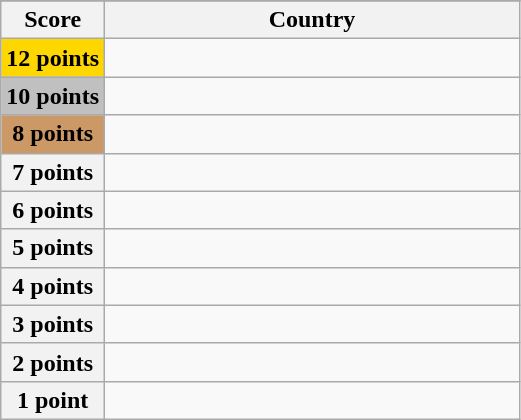<table class="wikitable">
<tr>
</tr>
<tr>
<th scope="col" width="20%">Score</th>
<th scope="col">Country</th>
</tr>
<tr>
<th scope="row" style="background:gold">12 points</th>
<td></td>
</tr>
<tr>
<th scope="row" style="background:silver">10 points</th>
<td></td>
</tr>
<tr>
<th scope="row" style="background:#CC9966">8 points</th>
<td></td>
</tr>
<tr>
<th scope="row">7 points</th>
<td></td>
</tr>
<tr>
<th scope="row">6 points</th>
<td></td>
</tr>
<tr>
<th scope="row">5 points</th>
<td></td>
</tr>
<tr>
<th scope="row">4 points</th>
<td></td>
</tr>
<tr>
<th scope="row">3 points</th>
<td></td>
</tr>
<tr>
<th scope="row">2 points</th>
<td></td>
</tr>
<tr>
<th scope="row">1 point</th>
<td></td>
</tr>
</table>
